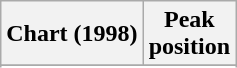<table class="wikitable sortable plainrowheaders" style="text-align:center">
<tr>
<th scope="col">Chart (1998)</th>
<th scope="col">Peak<br>position</th>
</tr>
<tr>
</tr>
<tr>
</tr>
<tr>
</tr>
<tr>
</tr>
</table>
